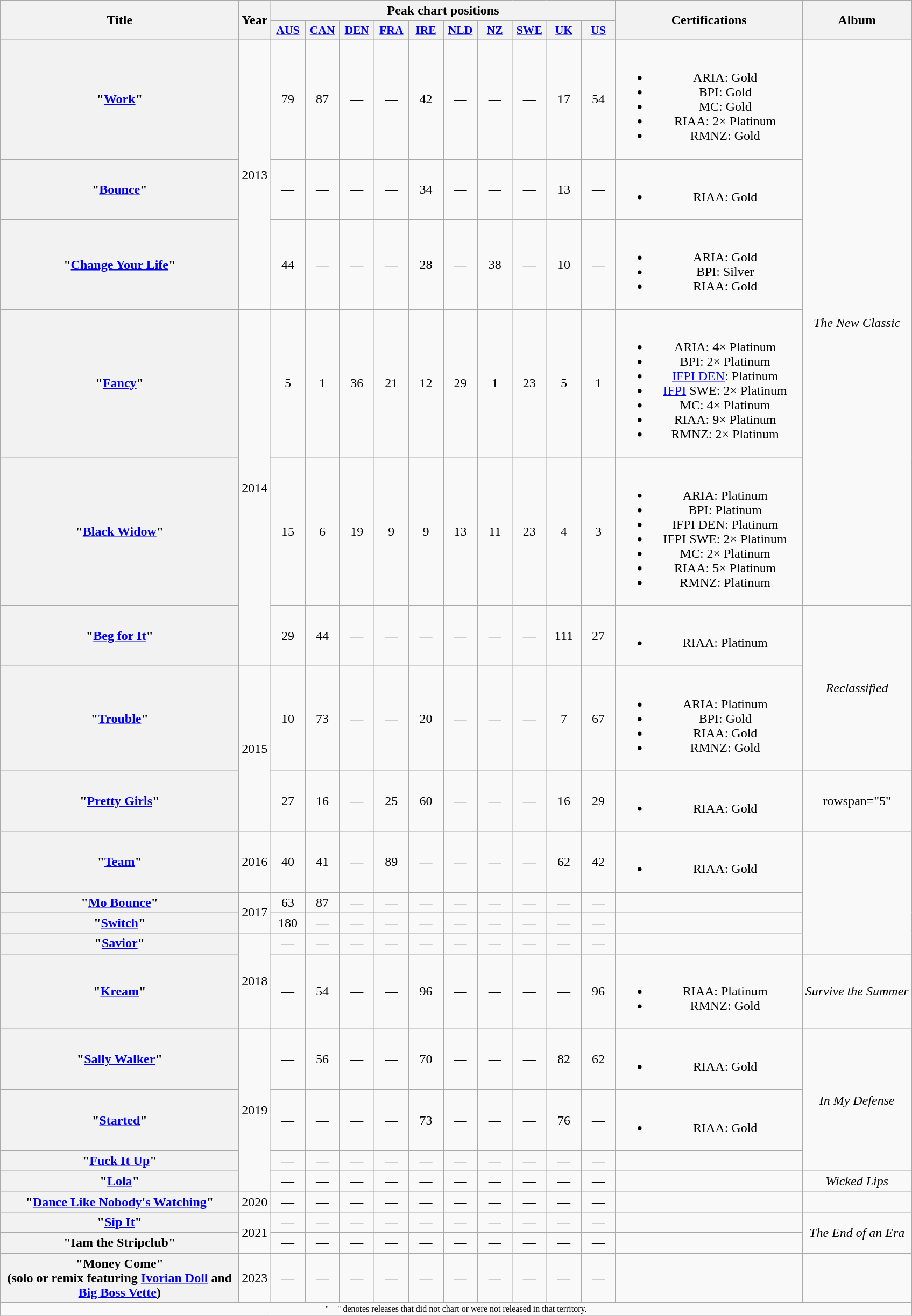<table class="wikitable plainrowheaders" style="text-align:center;" border="1">
<tr>
<th scope="col" rowspan="2" style="width:18em;">Title</th>
<th scope="col" rowspan="2">Year</th>
<th scope="col" colspan="10">Peak chart positions</th>
<th scope="col" rowspan="2" style="width:14em;">Certifications</th>
<th scope="col" rowspan="2">Album</th>
</tr>
<tr>
<th scope="col" style="width:2.5em;font-size:90%;"><a href='#'>AUS</a><br></th>
<th scope="col" style="width:2.5em;font-size:90%;"><a href='#'>CAN</a><br></th>
<th scope="col" style="width:2.5em;font-size:90%;"><a href='#'>DEN</a><br></th>
<th scope="col" style="width:2.5em;font-size:90%;"><a href='#'>FRA</a><br></th>
<th scope="col" style="width:2.5em;font-size:90%;"><a href='#'>IRE</a><br></th>
<th scope="col" style="width:2.5em;font-size:90%;"><a href='#'>NLD</a><br></th>
<th scope="col" style="width:2.5em;font-size:90%;"><a href='#'>NZ</a><br></th>
<th scope="col" style="width:2.5em;font-size:90%;"><a href='#'>SWE</a><br></th>
<th scope="col" style="width:2.5em;font-size:90%;"><a href='#'>UK</a><br></th>
<th scope="col" style="width:2.5em;font-size:90%;"><a href='#'>US</a><br></th>
</tr>
<tr>
<th scope="row">"<a href='#'>Work</a>"</th>
<td rowspan="3">2013</td>
<td>79</td>
<td>87</td>
<td>—</td>
<td>—</td>
<td>42</td>
<td>—</td>
<td>—</td>
<td>—</td>
<td>17</td>
<td>54</td>
<td><br><ul><li>ARIA: Gold</li><li>BPI: Gold</li><li>MC: Gold</li><li>RIAA: 2× Platinum</li><li>RMNZ: Gold</li></ul></td>
<td rowspan="5"><em>The New Classic</em></td>
</tr>
<tr>
<th scope="row">"<a href='#'>Bounce</a>"</th>
<td>—</td>
<td>—</td>
<td>—</td>
<td>—</td>
<td>34</td>
<td>—</td>
<td>—</td>
<td>—</td>
<td>13</td>
<td>—</td>
<td><br><ul><li>RIAA: Gold</li></ul></td>
</tr>
<tr>
<th scope="row">"<a href='#'>Change Your Life</a>"<br> </th>
<td>44</td>
<td>—</td>
<td>—</td>
<td>—</td>
<td>28</td>
<td>—</td>
<td>38</td>
<td>—</td>
<td>10</td>
<td>—</td>
<td><br><ul><li>ARIA: Gold</li><li>BPI: Silver</li><li>RIAA: Gold</li></ul></td>
</tr>
<tr>
<th scope="row">"<a href='#'>Fancy</a>" <br> </th>
<td rowspan="3">2014</td>
<td>5</td>
<td>1</td>
<td>36</td>
<td>21</td>
<td>12</td>
<td>29</td>
<td>1</td>
<td>23</td>
<td>5</td>
<td>1</td>
<td><br><ul><li>ARIA: 4× Platinum</li><li>BPI: 2× Platinum</li><li><a href='#'>IFPI DEN</a>: Platinum</li><li><a href='#'>IFPI</a> SWE: 2× Platinum</li><li>MC: 4× Platinum</li><li>RIAA: 9× Platinum</li><li>RMNZ: 2× Platinum</li></ul></td>
</tr>
<tr>
<th scope="row">"<a href='#'>Black Widow</a>"<br></th>
<td>15</td>
<td>6</td>
<td>19</td>
<td>9</td>
<td>9</td>
<td>13</td>
<td>11</td>
<td>23</td>
<td>4</td>
<td>3</td>
<td><br><ul><li>ARIA: Platinum</li><li>BPI: Platinum</li><li>IFPI DEN: Platinum</li><li>IFPI SWE: 2× Platinum</li><li>MC: 2× Platinum</li><li>RIAA: 5× Platinum</li><li>RMNZ: Platinum</li></ul></td>
</tr>
<tr>
<th scope="row">"<a href='#'>Beg for It</a>"<br></th>
<td>29</td>
<td>44</td>
<td>—</td>
<td>—</td>
<td>—</td>
<td>—</td>
<td>—</td>
<td>—</td>
<td>111</td>
<td>27</td>
<td><br><ul><li>RIAA: Platinum</li></ul></td>
<td rowspan="2"><em>Reclassified</em></td>
</tr>
<tr>
<th scope="row">"<a href='#'>Trouble</a>"<br></th>
<td rowspan="2">2015</td>
<td>10</td>
<td>73</td>
<td>—</td>
<td>—</td>
<td>20</td>
<td>—</td>
<td>—</td>
<td>—</td>
<td>7</td>
<td>67</td>
<td><br><ul><li>ARIA: Platinum</li><li>BPI: Gold</li><li>RIAA: Gold</li><li>RMNZ: Gold</li></ul></td>
</tr>
<tr>
<th scope="row">"<a href='#'>Pretty Girls</a>"<br></th>
<td>27</td>
<td>16</td>
<td>—</td>
<td>25</td>
<td>60</td>
<td>—</td>
<td>—</td>
<td>—</td>
<td>16</td>
<td>29</td>
<td><br><ul><li>RIAA: Gold</li></ul></td>
<td>rowspan="5" </td>
</tr>
<tr>
<th scope="row">"<a href='#'>Team</a>"</th>
<td>2016</td>
<td>40</td>
<td>41</td>
<td>—</td>
<td>89</td>
<td>—</td>
<td>—</td>
<td>—</td>
<td>—</td>
<td>62</td>
<td>42</td>
<td><br><ul><li>RIAA: Gold</li></ul></td>
</tr>
<tr>
<th scope="row">"<a href='#'>Mo Bounce</a>"</th>
<td rowspan="2">2017</td>
<td>63</td>
<td>87</td>
<td>—</td>
<td>—</td>
<td>—</td>
<td>—</td>
<td>—</td>
<td>—</td>
<td>—</td>
<td>—</td>
<td></td>
</tr>
<tr>
<th scope="row">"<a href='#'>Switch</a>"<br></th>
<td>180</td>
<td>—</td>
<td>—</td>
<td>—</td>
<td>—</td>
<td>—</td>
<td>—</td>
<td>—</td>
<td>—</td>
<td —>—</td>
<td></td>
</tr>
<tr>
<th scope="row">"<a href='#'>Savior</a>"<br></th>
<td rowspan="2">2018</td>
<td>—</td>
<td>—</td>
<td>—</td>
<td>—</td>
<td>—</td>
<td>—</td>
<td>—</td>
<td>—</td>
<td>—</td>
<td>—</td>
<td></td>
</tr>
<tr>
<th scope="row">"<a href='#'>Kream</a>"<br></th>
<td>—</td>
<td>54</td>
<td>—</td>
<td>—</td>
<td>96</td>
<td>—</td>
<td>—</td>
<td>—</td>
<td>—</td>
<td>96</td>
<td><br><ul><li>RIAA: Platinum</li><li>RMNZ: Gold</li></ul></td>
<td><em>Survive the Summer</em></td>
</tr>
<tr>
<th scope="row">"<a href='#'>Sally Walker</a>"</th>
<td rowspan="4">2019</td>
<td>—</td>
<td>56</td>
<td>—</td>
<td>—</td>
<td>70</td>
<td>—</td>
<td>—</td>
<td>—</td>
<td>82</td>
<td>62</td>
<td><br><ul><li>RIAA: Gold</li></ul></td>
<td rowspan="3"><em>In My Defense</em></td>
</tr>
<tr>
<th scope="row">"<a href='#'>Started</a>"</th>
<td>—</td>
<td>—</td>
<td>—</td>
<td>—</td>
<td>73</td>
<td>—</td>
<td>—</td>
<td>—</td>
<td>76</td>
<td>—</td>
<td><br><ul><li>RIAA: Gold</li></ul></td>
</tr>
<tr>
<th scope="row">"<a href='#'>Fuck It Up</a>"<br></th>
<td>—</td>
<td>—</td>
<td>—</td>
<td>—</td>
<td>—</td>
<td>—</td>
<td>—</td>
<td>—</td>
<td>—</td>
<td>—</td>
<td></td>
</tr>
<tr>
<th scope="row">"<a href='#'>Lola</a>"<br></th>
<td>—</td>
<td>—</td>
<td>—</td>
<td>—</td>
<td>—</td>
<td>—</td>
<td>—</td>
<td>—</td>
<td>—</td>
<td>—</td>
<td></td>
<td><em>Wicked Lips</em></td>
</tr>
<tr>
<th scope="row">"<a href='#'>Dance Like Nobody's Watching</a>"<br></th>
<td>2020</td>
<td>—</td>
<td>—</td>
<td>—</td>
<td>—</td>
<td>—</td>
<td>—</td>
<td>—</td>
<td>—</td>
<td>—</td>
<td —>—</td>
<td></td>
<td></td>
</tr>
<tr>
<th scope="row">"<a href='#'>Sip It</a>"<br></th>
<td rowspan="2">2021</td>
<td>—</td>
<td>—</td>
<td>—</td>
<td>—</td>
<td>—</td>
<td>—</td>
<td>—</td>
<td>—</td>
<td>—</td>
<td>—</td>
<td></td>
<td rowspan="2"><em>The End of an Era</em></td>
</tr>
<tr>
<th scope="row">"Iam the Stripclub"</th>
<td>—</td>
<td>—</td>
<td>—</td>
<td>—</td>
<td>—</td>
<td>—</td>
<td>—</td>
<td>—</td>
<td>—</td>
<td —>—</td>
<td></td>
</tr>
<tr>
<th scope="row">"Money Come"<br><span>(solo or remix featuring <a href='#'>Ivorian Doll</a> and <a href='#'>Big Boss Vette</a>)</span></th>
<td>2023</td>
<td>—</td>
<td>—</td>
<td>—</td>
<td>—</td>
<td>—</td>
<td>—</td>
<td>—</td>
<td>—</td>
<td>—</td>
<td>—</td>
<td></td>
<td></td>
</tr>
<tr>
<td colspan="15" style="font-size:8pt">"—" denotes releases that did not chart or were not released in that territory.</td>
</tr>
</table>
